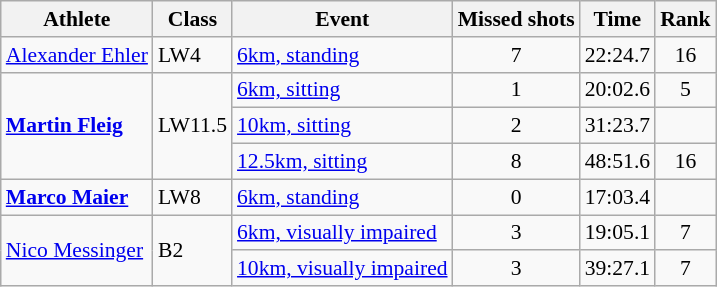<table class=wikitable style="font-size:90%">
<tr>
<th>Athlete</th>
<th>Class</th>
<th>Event</th>
<th>Missed shots</th>
<th>Time</th>
<th>Rank</th>
</tr>
<tr>
<td><a href='#'>Alexander Ehler</a></td>
<td>LW4</td>
<td><a href='#'>6km, standing</a></td>
<td align="center">7</td>
<td align="center">22:24.7</td>
<td align="center">16</td>
</tr>
<tr>
<td rowspan=3><strong><a href='#'>Martin Fleig</a></strong></td>
<td rowspan=3>LW11.5</td>
<td><a href='#'>6km, sitting</a></td>
<td align="center">1</td>
<td align="center">20:02.6</td>
<td align="center">5</td>
</tr>
<tr>
<td><a href='#'>10km, sitting</a></td>
<td align="center">2</td>
<td align="center">31:23.7</td>
<td align="center"></td>
</tr>
<tr>
<td><a href='#'>12.5km, sitting</a></td>
<td align="center">8</td>
<td align="center">48:51.6</td>
<td align="center">16</td>
</tr>
<tr>
<td><strong><a href='#'>Marco Maier</a></strong></td>
<td>LW8</td>
<td><a href='#'>6km, standing</a></td>
<td align="center">0</td>
<td align="center">17:03.4</td>
<td align="center"></td>
</tr>
<tr>
<td rowspan=2><a href='#'>Nico Messinger</a><br></td>
<td rowspan=2>B2</td>
<td><a href='#'>6km, visually impaired</a></td>
<td align="center">3</td>
<td align="center">19:05.1</td>
<td align="center">7</td>
</tr>
<tr>
<td><a href='#'>10km, visually impaired</a></td>
<td align="center">3</td>
<td align="center">39:27.1</td>
<td align="center">7</td>
</tr>
</table>
